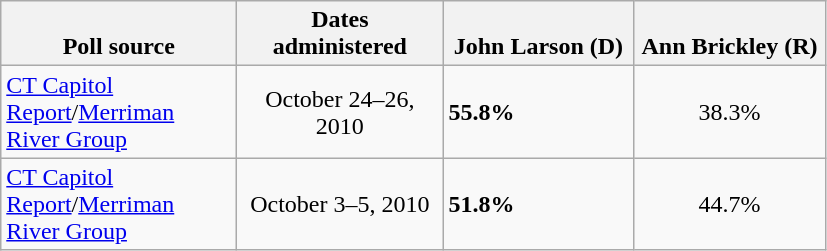<table class="wikitable">
<tr valign=bottom>
<th width='150'>Poll source</th>
<th width='130'>Dates administered</th>
<th width='120'>John Larson (D)</th>
<th width='120'>Ann Brickley (R)</th>
</tr>
<tr>
<td><a href='#'>CT Capitol Report</a>/<a href='#'>Merriman River Group</a></td>
<td align=center>October 24–26, 2010</td>
<td><strong>55.8%</strong></td>
<td align=center>38.3%</td>
</tr>
<tr>
<td><a href='#'>CT Capitol Report</a>/<a href='#'>Merriman River Group</a></td>
<td align=center>October 3–5, 2010</td>
<td><strong>51.8%</strong></td>
<td align=center>44.7%</td>
</tr>
</table>
